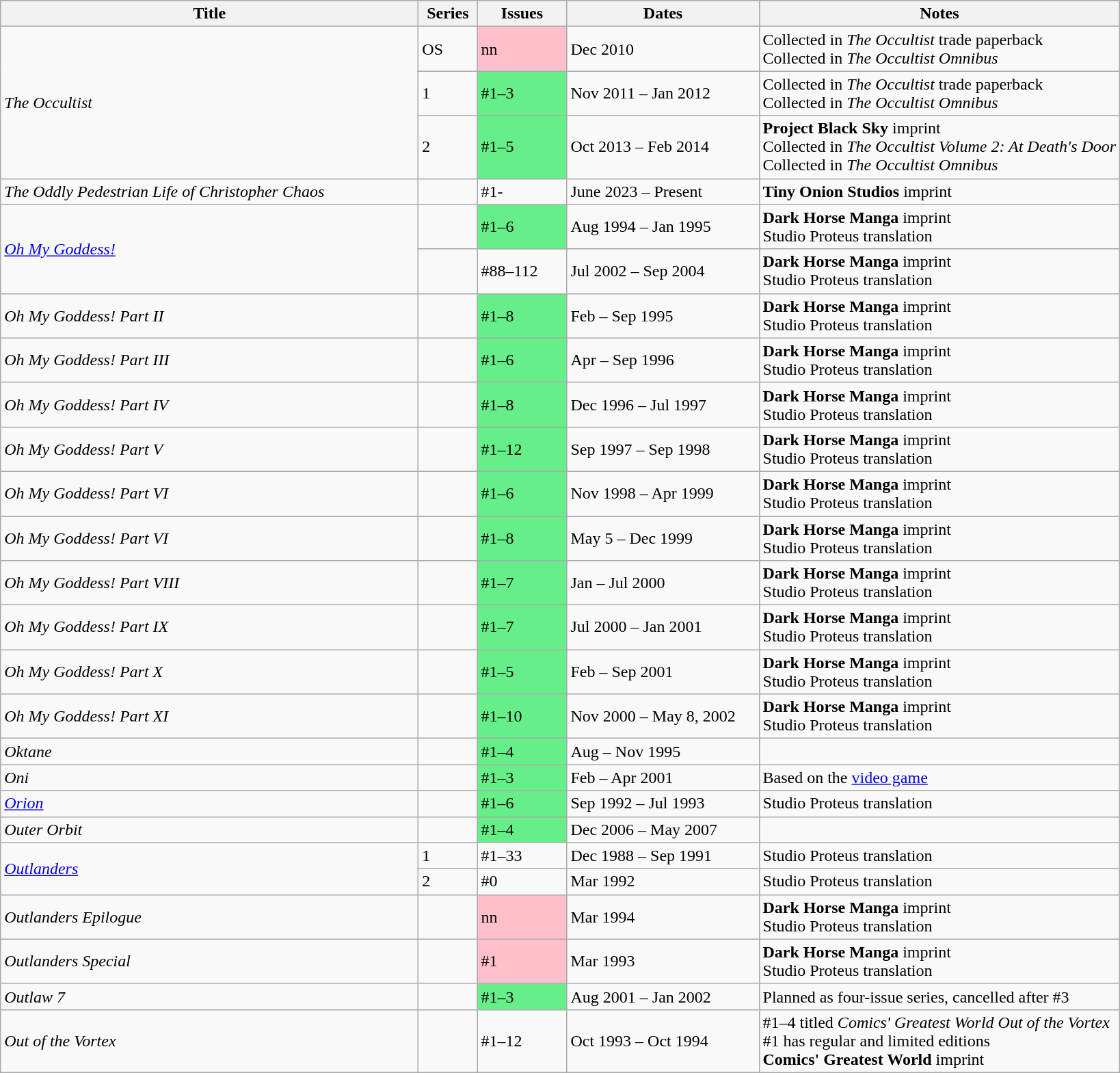<table class="wikitable">
<tr>
<th scope="col" style="width: 400px;">Title</th>
<th scope="col" style="width: 50px;">Series</th>
<th scope="col" style="width: 80px;">Issues</th>
<th scope="col" style="width: 180px;">Dates</th>
<th>Notes</th>
</tr>
<tr>
<td rowspan="3"><em>The Occultist</em></td>
<td>OS</td>
<td style="background:#FFC0CB;">nn</td>
<td>Dec 2010</td>
<td>Collected in <em>The Occultist</em> trade paperback<br>Collected in <em>The Occultist Omnibus</em></td>
</tr>
<tr>
<td>1</td>
<td style="background:#66EE88;">#1–3</td>
<td>Nov 2011 – Jan 2012</td>
<td>Collected in <em>The Occultist</em> trade paperback<br>Collected in <em>The Occultist Omnibus</em></td>
</tr>
<tr>
<td>2</td>
<td style="background:#66EE88;">#1–5</td>
<td>Oct 2013 – Feb 2014</td>
<td><strong>Project Black Sky</strong> imprint<br>Collected in <em>The Occultist Volume 2: At Death's Door</em><br>Collected in <em>The Occultist Omnibus</em></td>
</tr>
<tr>
<td><em>The Oddly Pedestrian Life of Christopher Chaos</em></td>
<td></td>
<td>#1-</td>
<td>June 2023 – Present</td>
<td><strong>Tiny Onion Studios</strong> imprint</td>
</tr>
<tr>
<td rowspan="2"><em><a href='#'>Oh My Goddess!</a></em></td>
<td></td>
<td style="background:#66EE88;">#1–6</td>
<td>Aug 1994 – Jan 1995</td>
<td><strong>Dark Horse Manga</strong> imprint<br>Studio Proteus translation</td>
</tr>
<tr>
<td></td>
<td>#88–112</td>
<td>Jul 2002 – Sep 2004</td>
<td><strong>Dark Horse Manga</strong> imprint<br>Studio Proteus translation</td>
</tr>
<tr>
<td><em>Oh My Goddess! Part II</em></td>
<td></td>
<td style="background:#66EE88;">#1–8</td>
<td>Feb – Sep 1995</td>
<td><strong>Dark Horse Manga</strong> imprint<br>Studio Proteus translation</td>
</tr>
<tr>
<td><em>Oh My Goddess! Part III</em></td>
<td></td>
<td style="background:#66EE88;">#1–6</td>
<td>Apr – Sep 1996</td>
<td><strong>Dark Horse Manga</strong> imprint<br>Studio Proteus translation</td>
</tr>
<tr>
<td><em>Oh My Goddess! Part IV</em></td>
<td></td>
<td style="background:#66EE88;">#1–8</td>
<td>Dec 1996 – Jul 1997</td>
<td><strong>Dark Horse Manga</strong> imprint<br>Studio Proteus translation</td>
</tr>
<tr>
<td><em>Oh My Goddess! Part V</em></td>
<td></td>
<td style="background:#66EE88;">#1–12</td>
<td>Sep 1997 – Sep 1998</td>
<td><strong>Dark Horse Manga</strong> imprint<br>Studio Proteus translation</td>
</tr>
<tr>
<td><em>Oh My Goddess! Part VI</em></td>
<td></td>
<td style="background:#66EE88;">#1–6</td>
<td>Nov 1998 – Apr 1999</td>
<td><strong>Dark Horse Manga</strong> imprint<br>Studio Proteus translation</td>
</tr>
<tr>
<td><em>Oh My Goddess! Part VI</em></td>
<td></td>
<td style="background:#66EE88;">#1–8</td>
<td>May 5 – Dec 1999</td>
<td><strong>Dark Horse Manga</strong> imprint<br>Studio Proteus translation</td>
</tr>
<tr>
<td><em>Oh My Goddess! Part VIII</em></td>
<td></td>
<td style="background:#66EE88;">#1–7</td>
<td>Jan – Jul 2000</td>
<td><strong>Dark Horse Manga</strong> imprint<br>Studio Proteus translation</td>
</tr>
<tr>
<td><em>Oh My Goddess! Part IX</em></td>
<td></td>
<td style="background:#66EE88;">#1–7</td>
<td>Jul 2000 – Jan 2001</td>
<td><strong>Dark Horse Manga</strong> imprint<br>Studio Proteus translation</td>
</tr>
<tr>
<td><em>Oh My Goddess! Part X</em></td>
<td></td>
<td style="background:#66EE88;">#1–5</td>
<td>Feb – Sep 2001</td>
<td><strong>Dark Horse Manga</strong> imprint<br>Studio Proteus translation</td>
</tr>
<tr>
<td><em>Oh My Goddess! Part XI</em></td>
<td></td>
<td style="background:#66EE88;">#1–10</td>
<td>Nov 2000 – May 8, 2002</td>
<td><strong>Dark Horse Manga</strong> imprint<br>Studio Proteus translation</td>
</tr>
<tr>
<td><em>Oktane</em></td>
<td></td>
<td style="background:#66EE88;">#1–4</td>
<td>Aug – Nov 1995</td>
<td></td>
</tr>
<tr>
<td><em>Oni</em></td>
<td></td>
<td style="background:#66EE88;">#1–3</td>
<td>Feb – Apr 2001</td>
<td>Based on the <a href='#'>video game</a></td>
</tr>
<tr>
<td><em><a href='#'>Orion</a></em></td>
<td></td>
<td style="background:#66EE88;">#1–6</td>
<td>Sep 1992 – Jul 1993</td>
<td>Studio Proteus translation</td>
</tr>
<tr>
<td><em>Outer Orbit</em></td>
<td></td>
<td style="background:#66EE88;">#1–4</td>
<td>Dec 2006 – May 2007</td>
<td></td>
</tr>
<tr>
<td rowspan="2"><em><a href='#'>Outlanders</a></em></td>
<td>1</td>
<td>#1–33</td>
<td>Dec 1988 – Sep 1991</td>
<td>Studio Proteus translation</td>
</tr>
<tr>
<td>2</td>
<td>#0</td>
<td>Mar 1992</td>
<td>Studio Proteus translation</td>
</tr>
<tr>
<td><em>Outlanders Epilogue</em></td>
<td></td>
<td style="background:#FFC0CB;">nn</td>
<td>Mar 1994</td>
<td><strong>Dark Horse Manga</strong> imprint<br>Studio Proteus translation</td>
</tr>
<tr>
<td><em>Outlanders Special</em></td>
<td></td>
<td style="background:#FFC0CB;">#1</td>
<td>Mar 1993</td>
<td><strong>Dark Horse Manga</strong> imprint<br>Studio Proteus translation</td>
</tr>
<tr>
<td><em>Outlaw 7</em></td>
<td></td>
<td style="background:#66EE88;">#1–3</td>
<td>Aug 2001 – Jan 2002</td>
<td>Planned as four-issue series, cancelled after #3</td>
</tr>
<tr>
<td><em>Out of the Vortex</em></td>
<td></td>
<td>#1–12</td>
<td>Oct 1993 – Oct 1994</td>
<td>#1–4 titled <em>Comics' Greatest World Out of the Vortex</em><br>#1 has regular and limited editions<br><strong>Comics' Greatest World</strong> imprint</td>
</tr>
</table>
